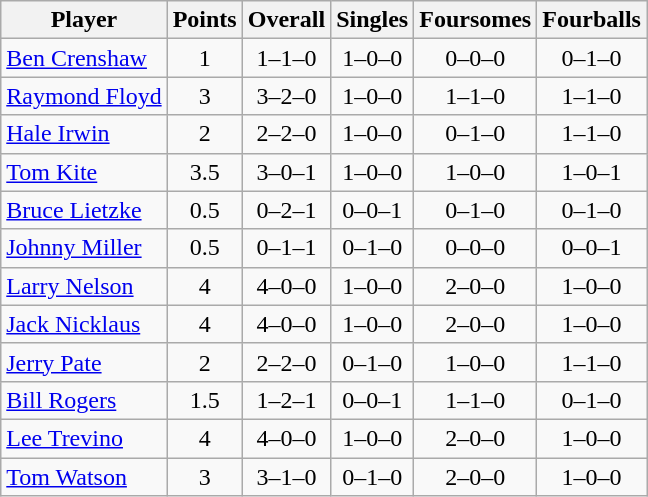<table class="wikitable sortable" style="text-align:center">
<tr>
<th>Player</th>
<th>Points</th>
<th>Overall</th>
<th>Singles</th>
<th>Foursomes</th>
<th>Fourballs</th>
</tr>
<tr>
<td align=left><a href='#'>Ben Crenshaw</a></td>
<td>1</td>
<td>1–1–0</td>
<td>1–0–0</td>
<td>0–0–0</td>
<td>0–1–0</td>
</tr>
<tr>
<td align=left><a href='#'>Raymond Floyd</a></td>
<td>3</td>
<td>3–2–0</td>
<td>1–0–0</td>
<td>1–1–0</td>
<td>1–1–0</td>
</tr>
<tr>
<td align=left><a href='#'>Hale Irwin</a></td>
<td>2</td>
<td>2–2–0</td>
<td>1–0–0</td>
<td>0–1–0</td>
<td>1–1–0</td>
</tr>
<tr>
<td align=left><a href='#'>Tom Kite</a></td>
<td>3.5</td>
<td>3–0–1</td>
<td>1–0–0</td>
<td>1–0–0</td>
<td>1–0–1</td>
</tr>
<tr>
<td align=left><a href='#'>Bruce Lietzke</a></td>
<td>0.5</td>
<td>0–2–1</td>
<td>0–0–1</td>
<td>0–1–0</td>
<td>0–1–0</td>
</tr>
<tr>
<td align=left><a href='#'>Johnny Miller</a></td>
<td>0.5</td>
<td>0–1–1</td>
<td>0–1–0</td>
<td>0–0–0</td>
<td>0–0–1</td>
</tr>
<tr>
<td align=left><a href='#'>Larry Nelson</a></td>
<td>4</td>
<td>4–0–0</td>
<td>1–0–0</td>
<td>2–0–0</td>
<td>1–0–0</td>
</tr>
<tr>
<td align=left><a href='#'>Jack Nicklaus</a></td>
<td>4</td>
<td>4–0–0</td>
<td>1–0–0</td>
<td>2–0–0</td>
<td>1–0–0</td>
</tr>
<tr>
<td align=left><a href='#'>Jerry Pate</a></td>
<td>2</td>
<td>2–2–0</td>
<td>0–1–0</td>
<td>1–0–0</td>
<td>1–1–0</td>
</tr>
<tr>
<td align=left><a href='#'>Bill Rogers</a></td>
<td>1.5</td>
<td>1–2–1</td>
<td>0–0–1</td>
<td>1–1–0</td>
<td>0–1–0</td>
</tr>
<tr>
<td align=left><a href='#'>Lee Trevino</a></td>
<td>4</td>
<td>4–0–0</td>
<td>1–0–0</td>
<td>2–0–0</td>
<td>1–0–0</td>
</tr>
<tr>
<td align=left><a href='#'>Tom Watson</a></td>
<td>3</td>
<td>3–1–0</td>
<td>0–1–0</td>
<td>2–0–0</td>
<td>1–0–0</td>
</tr>
</table>
